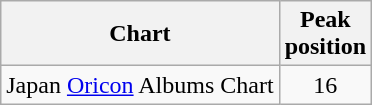<table class="wikitable">
<tr>
<th>Chart</th>
<th>Peak<br>position</th>
</tr>
<tr>
<td>Japan <a href='#'>Oricon</a> Albums Chart</td>
<td align="center">16</td>
</tr>
</table>
